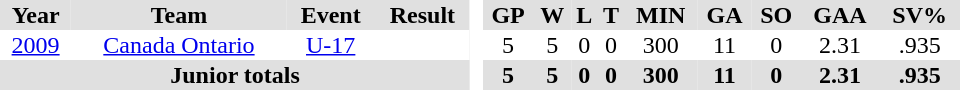<table border="0" cellpadding="1" cellspacing="0" style="text-align:center; width:40em">
<tr ALIGN="center" bgcolor="#e0e0e0">
<th>Year</th>
<th>Team</th>
<th>Event</th>
<th>Result</th>
<th rowspan="99" bgcolor="#ffffff"> </th>
<th>GP</th>
<th>W</th>
<th>L</th>
<th>T</th>
<th>MIN</th>
<th>GA</th>
<th>SO</th>
<th>GAA</th>
<th>SV%</th>
</tr>
<tr style="text-align:center;">
<td><a href='#'>2009</a></td>
<td><a href='#'>Canada Ontario</a></td>
<td><a href='#'>U-17</a></td>
<td></td>
<td>5</td>
<td>5</td>
<td>0</td>
<td>0</td>
<td>300</td>
<td>11</td>
<td>0</td>
<td>2.31</td>
<td>.935</td>
</tr>
<tr ALIGN="center" bgcolor="#e0e0e0">
<th colspan=4>Junior totals</th>
<th>5</th>
<th>5</th>
<th>0</th>
<th>0</th>
<th>300</th>
<th>11</th>
<th>0</th>
<th>2.31</th>
<th>.935</th>
</tr>
</table>
